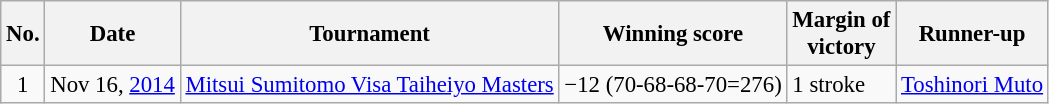<table class="wikitable" style="font-size:95%;">
<tr>
<th>No.</th>
<th>Date</th>
<th>Tournament</th>
<th>Winning score</th>
<th>Margin of<br>victory</th>
<th>Runner-up</th>
</tr>
<tr>
<td align=center>1</td>
<td align=right>Nov 16, <a href='#'>2014</a></td>
<td><a href='#'>Mitsui Sumitomo Visa Taiheiyo Masters</a></td>
<td>−12 (70-68-68-70=276)</td>
<td>1 stroke</td>
<td> <a href='#'>Toshinori Muto</a></td>
</tr>
</table>
